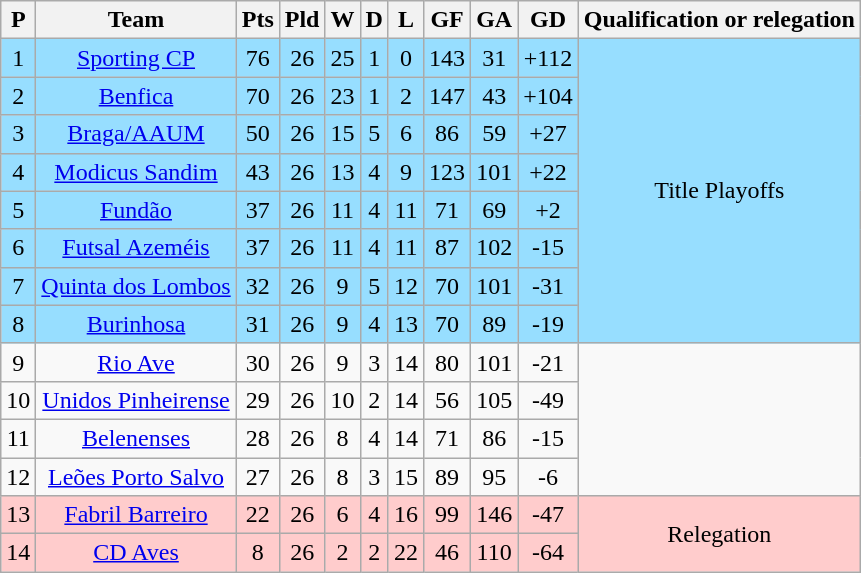<table class="wikitable sortable" style="text-align: center;">
<tr>
<th align="center">P</th>
<th align="center">Team</th>
<th align="center">Pts</th>
<th align="center">Pld</th>
<th align="center">W</th>
<th align="center">D</th>
<th align="center">L</th>
<th align="center">GF</th>
<th align="center">GA</th>
<th align="center">GD</th>
<th align="center">Qualification or relegation</th>
</tr>
<tr ! style="background:#97DEFF;">
<td>1</td>
<td><a href='#'>Sporting CP</a></td>
<td>76</td>
<td>26</td>
<td>25</td>
<td>1</td>
<td>0</td>
<td>143</td>
<td>31</td>
<td>+112</td>
<td rowspan=8 align="center">Title Playoffs</td>
</tr>
<tr ! style="background:#97DEFF;">
<td>2</td>
<td><a href='#'>Benfica</a></td>
<td>70</td>
<td>26</td>
<td>23</td>
<td>1</td>
<td>2</td>
<td>147</td>
<td>43</td>
<td>+104</td>
</tr>
<tr ! style="background:#97DEFF;">
<td>3</td>
<td><a href='#'>Braga/AAUM</a></td>
<td>50</td>
<td>26</td>
<td>15</td>
<td>5</td>
<td>6</td>
<td>86</td>
<td>59</td>
<td>+27</td>
</tr>
<tr ! style="background:#97DEFF;">
<td>4</td>
<td><a href='#'>Modicus Sandim</a></td>
<td>43</td>
<td>26</td>
<td>13</td>
<td>4</td>
<td>9</td>
<td>123</td>
<td>101</td>
<td>+22</td>
</tr>
<tr ! style="background:#97DEFF;">
<td>5</td>
<td><a href='#'>Fundão</a></td>
<td>37</td>
<td>26</td>
<td>11</td>
<td>4</td>
<td>11</td>
<td>71</td>
<td>69</td>
<td>+2</td>
</tr>
<tr ! style="background:#97DEFF;">
<td>6</td>
<td><a href='#'>Futsal Azeméis</a></td>
<td>37</td>
<td>26</td>
<td>11</td>
<td>4</td>
<td>11</td>
<td>87</td>
<td>102</td>
<td>-15</td>
</tr>
<tr ! style="background:#97DEFF;">
<td>7</td>
<td><a href='#'>Quinta dos Lombos</a></td>
<td>32</td>
<td>26</td>
<td>9</td>
<td>5</td>
<td>12</td>
<td>70</td>
<td>101</td>
<td>-31</td>
</tr>
<tr ! style="background:#97DEFF;">
<td>8</td>
<td><a href='#'>Burinhosa</a></td>
<td>31</td>
<td>26</td>
<td>9</td>
<td>4</td>
<td>13</td>
<td>70</td>
<td>89</td>
<td>-19</td>
</tr>
<tr>
<td>9</td>
<td><a href='#'>Rio Ave</a></td>
<td>30</td>
<td>26</td>
<td>9</td>
<td>3</td>
<td>14</td>
<td>80</td>
<td>101</td>
<td>-21</td>
<td rowspan=4></td>
</tr>
<tr>
<td>10</td>
<td><a href='#'>Unidos Pinheirense</a></td>
<td>29</td>
<td>26</td>
<td>10</td>
<td>2</td>
<td>14</td>
<td>56</td>
<td>105</td>
<td>-49</td>
</tr>
<tr>
<td>11</td>
<td><a href='#'>Belenenses</a></td>
<td>28</td>
<td>26</td>
<td>8</td>
<td>4</td>
<td>14</td>
<td>71</td>
<td>86</td>
<td>-15</td>
</tr>
<tr>
<td>12</td>
<td><a href='#'>Leões Porto Salvo</a></td>
<td>27</td>
<td>26</td>
<td>8</td>
<td>3</td>
<td>15</td>
<td>89</td>
<td>95</td>
<td>-6</td>
</tr>
<tr ! style="background:#FFCCCC;">
<td>13</td>
<td><a href='#'>Fabril Barreiro</a></td>
<td>22</td>
<td>26</td>
<td>6</td>
<td>4</td>
<td>16</td>
<td>99</td>
<td>146</td>
<td>-47</td>
<td rowspan=2 align="center">Relegation</td>
</tr>
<tr ! style="background:#FFCCCC;">
<td>14</td>
<td><a href='#'>CD Aves</a></td>
<td>8</td>
<td>26</td>
<td>2</td>
<td>2</td>
<td>22</td>
<td>46</td>
<td>110</td>
<td>-64</td>
</tr>
</table>
